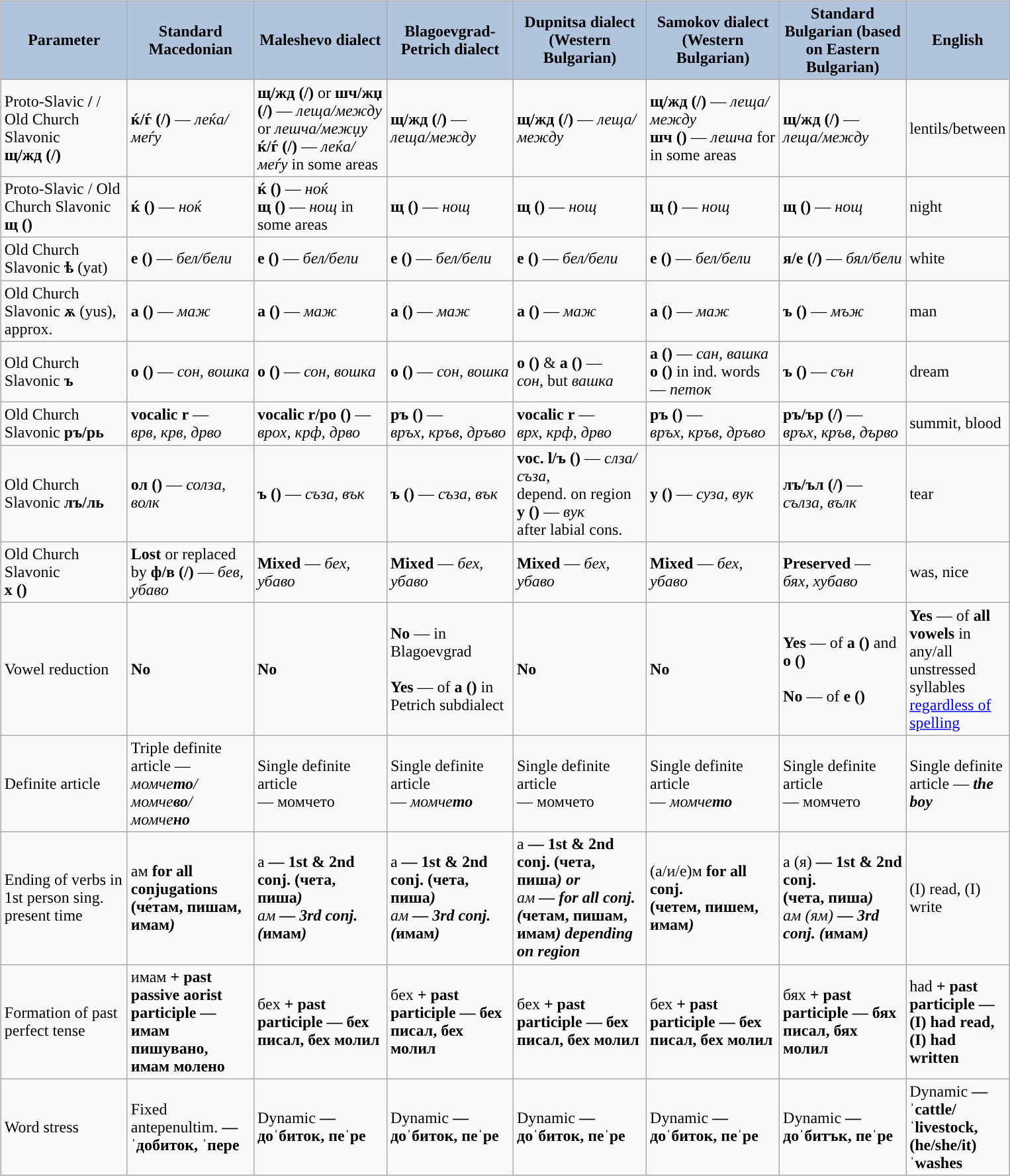<table class="toccolours collapsible">
<tr>
<th></th>
</tr>
<tr>
<td><br><table class="wikitable sortable" style="text-align: left">
<tr bgcolor="#cccccc"|- bgcolor="#cccccc">
<th style="width:90pt; text-align:centre;background:#B0C4DE">Parameter</th>
<th style="width:90pt; text-align:centre;background:#B0C4DE">Standard Macedonian</th>
<th style="width:95pt;  text-align:centre;background:#B0C4DE">Maleshevo dialect</th>
<th style="width:90pt; text-align:centre;background:#B0C4DE">Blagoevgrad-Petrich dialect</th>
<th style="width:95pt;  text-align:centre;background:#B0C4DE">Dupnitsa dialect (Western Bulgarian)</th>
<th style="width:95pt; text-align:centre;background:#B0C4DE">Samokov dialect (Western Bulgarian)</th>
<th style="width:90pt;  text-align:centre;background:#B0C4DE">Standard Bulgarian (based on Eastern Bulgarian)</th>
<th style="width:60pt;  text-align:centre;background:#B0C4DE">English</th>
</tr>
<tr>
<td>Proto-Slavic <strong>/</strong> /<br>Old Church Slavonic<br><strong>щ/жд (/)</strong></td>
<td><strong>ќ/ѓ (/)</strong> — <em>леќа/меѓу</em></td>
<td><strong>щ/жд (/)</strong> or <strong>шч/жџ (/)</strong> — <em>леща/между</em> or <em>лешча/межџу</em><br><strong>ќ/ѓ (/)</strong> —  <em>леќа/меѓу</em> in some areas</td>
<td><strong>щ/жд (/)</strong> — <em>леща/между</em></td>
<td><strong>щ/жд (/)</strong> — <em>леща/между</em><br></td>
<td><strong>щ/жд (/)</strong> — <em>леща/между</em><br><strong>шч ()</strong> — <em>лешча</em> for <strong></strong> in some areas</td>
<td><strong>щ/жд (/)</strong> — <em>леща/между</em></td>
<td>lentils/between</td>
</tr>
<tr>
<td>Proto-Slavic <strong></strong> / Old Church Slavonic<br><strong>щ ()</strong></td>
<td><strong>ќ ()</strong> —  <em>ноќ</em></td>
<td><strong>ќ ()</strong> —  <em>ноќ</em><br><strong>щ ()</strong> —  <em>нощ</em> in some areas</td>
<td><strong>щ ()</strong> —  <em>нощ</em></td>
<td><strong>щ ()</strong> —  <em>нощ</em></td>
<td><strong>щ ()</strong> —  <em>нощ</em></td>
<td><strong>щ ()</strong> —  <em>нощ</em></td>
<td>night</td>
</tr>
<tr>
<td>Old Church Slavonic <strong>ѣ</strong> (yat)</td>
<td><strong>е ()</strong> —  <em>бел/бели</em></td>
<td><strong>е ()</strong> —  <em>бел/бели</em></td>
<td><strong>е ()</strong> — <em>бел/бели</em></td>
<td><strong>е ()</strong> —  <em>бел/бели</em></td>
<td><strong>е ()</strong> —  <em>бел/бели</em></td>
<td><strong>я/е (/)</strong> —  <em>бял/бели</em></td>
<td>white</td>
</tr>
<tr>
<td>Old Church Slavonic <strong>ѫ</strong> (yus), approx. <strong></strong></td>
<td><strong>а ()</strong> —  <em>маж</em></td>
<td><strong>а ()</strong> —  <em>маж</em></td>
<td><strong>а ()</strong> —  <em>маж</em></td>
<td><strong>а ()</strong> —  <em>маж</em></td>
<td><strong>а ()</strong> —  <em>маж</em></td>
<td><strong>ъ ()</strong> — <em>мъж</em></td>
<td>man</td>
</tr>
<tr>
<td>Old Church Slavonic <strong>ъ</strong></td>
<td><strong>о ()</strong> —  <em>сон, вошка</em></td>
<td><strong>о ()</strong> —  <em>сон, вошка</em></td>
<td><strong>о ()</strong> —  <em>сон, вошка</em></td>
<td><strong>о ()</strong> & <strong>а ()</strong> —<br><em>сон</em>, but <em>вашка</em></td>
<td><strong>а ()</strong> — <em>сан, вашка</em><br><strong>о ()</strong> in ind. words  — <em>петок</em> </td>
<td><strong>ъ ()</strong> — <em>сън</em></td>
<td>dream</td>
</tr>
<tr>
<td>Old Church Slavonic <strong>ръ/рь</strong></td>
<td><strong>vocalic r</strong> —<br><em>врв, крв, дрво</em></td>
<td><strong>vocalic r/ро ()</strong> —<br><em>врох, крф, дрво</em></td>
<td><strong>ръ ()</strong> —<br><em>връх, кръв, дръво</em></td>
<td><strong>vocalic r</strong> —<br><em>врх, крф, дрво</em></td>
<td><strong>ръ ()</strong> — <br><em>връх, кръв, дръво</em></td>
<td><strong>ръ/ър (/)</strong> — <br><em>връх, кръв, дърво</em></td>
<td>summit, blood</td>
</tr>
<tr>
<td>Old Church Slavonic <strong>лъ/ль</strong></td>
<td><strong>oл ()</strong> — <em>солза, волк</em></td>
<td><strong>ъ ()</strong> —  <em>съза, вък</em></td>
<td><strong>ъ ()</strong> —  <em>съза, вък</em></td>
<td><strong>voc. l/ъ ()</strong> — <em>слза/съза</em>,<br>depend. on region<br><strong>у ()</strong> — <em>вук</em><br>after labial cons.</td>
<td><strong>у ()</strong> — <em>суза, вук</em></td>
<td><strong>лъ/ъл (/)</strong> — <em>сълза, вълк</em></td>
<td>tear</td>
</tr>
<tr>
<td>Old Church Slavonic<br><strong>x ()</strong></td>
<td><strong>Lost</strong> or replaced by <strong>ф/в (/)</strong> —  <em>бев, убаво</em></td>
<td><strong>Mixed</strong> — <em>бех, убаво</em></td>
<td><strong>Mixed</strong> — <em>бех, убаво</em></td>
<td><strong>Mixed</strong> —  <em>бех, убаво</em></td>
<td><strong>Mixed</strong> —  <em>бех, убаво</em></td>
<td><strong>Preserved</strong> — <br><em>бях, хубаво</em></td>
<td>was, nice</td>
</tr>
<tr>
<td>Vowel reduction</td>
<td><strong>No</strong></td>
<td><strong>No</strong></td>
<td><strong>No</strong> — in Blagoevgrad<br><br><strong>Yes</strong> —  of <strong>а () </strong> in Petrich subdialect</td>
<td><strong>No</strong></td>
<td><strong>No</strong></td>
<td><strong>Yes</strong> — of <strong>а ()</strong> and <strong>o ()</strong><br><br><strong>No</strong> — of <strong>е ()</strong></td>
<td><strong>Yes</strong> — of <strong>all vowels</strong> in any/all unstressed syllables <a href='#'>regardless of spelling</a></td>
</tr>
<tr>
<td>Definite article</td>
<td>Triple definite article —<br><em>момче<strong>то</strong>/момче<strong>во</strong>/момче<strong>но<strong><em></td>
<td>Single definite article<br>— </em>момче</strong>то</em></strong></td>
<td>Single definite article<br>— <em>момче<strong>то<strong><em></td>
<td>Single definite article<br>— </em>момче</strong>то</em></strong></td>
<td>Single definite article<br>— <em>момче<strong>то<strong><em></td>
<td>Single definite article<br>— </em>момче</strong>то</em></strong></td>
<td>Single definite article — <strong><em>the<strong> boy<em></td>
</tr>
<tr>
<td>Ending of verbs in 1st person sing. present time</td>
<td></strong>ам<strong> for all conjugations<br>(</em>че́там, пишам, имам<em>)</td>
<td></strong>а<strong> — 1st & 2nd conj. (</em>чета, пиша<em>)<br></strong>ам<strong> —  3rd conj. (</em>имам<em>)</td>
<td></strong>а<strong> — 1st & 2nd conj. (</em>чета, пиша<em>)<br></strong>ам<strong> —  3rd conj. (</em>имам<em>)</td>
<td></strong>а<strong> — 1st & 2nd conj. (</em>чета, пиша<em>) or<br></strong>ам<strong> — for all conj. (</em>четам, пишам, имам<em>) depending on region</td>
<td></strong>(а/и/е)м<strong> for all conj.<br>(</em>четем, пишем, имам<em>)</td>
<td></strong>а (я)<strong> — 1st & 2nd conj.<br>(</em>чета, пиша<em>)<br></strong>ам (ям)<strong> —  3rd conj. (</em>имам<em>)</td>
<td>(I) read, (I) write</td>
</tr>
<tr>
<td>Formation of past perfect tense</td>
<td></strong>имам<strong> + past passive aorist participle — </em>имам пишувано, имам молено<em></td>
<td></strong>бeх<strong> + past participle — </em>бех писал, бех молил<em></td>
<td></strong>бeх<strong> + past participle — </em>бех писал, бех молил<em></td>
<td></strong>бeх<strong> + past participle — </em>бех писал, бех молил<em></td>
<td></strong>бех<strong> + past participle — </em>бех писал, бeх молил<em></td>
<td></strong>бях<strong> + past participle — </em>бях писал, бях молил<em></td>
<td></strong>had<strong> + past participle — </em>(I) had read, (I) had written<em></td>
</tr>
<tr>
<td>Word stress</td>
<td></strong>Fixed antepenultim.<strong> —  </em>ˈдобиток, ˈпере<em></td>
<td></strong>Dynamic<strong> —<br></em>доˈбиток, пеˈре<em></td>
<td></strong>Dynamic<strong> —<br></em>доˈбиток, пеˈре<em></td>
<td></strong>Dynamic<strong> —<br></em>доˈбиток, пеˈре<em></td>
<td></strong>Dynamic<strong> —<br></em>доˈбиток, пеˈре<em></td>
<td></strong>Dynamic<strong> —<br></em>доˈбитък, пеˈре<em></td>
<td></strong>Dynamic<strong> — </em>ˈcattle/ˈlivestock, (he/she/it) ˈwashes<em></td>
</tr>
</table>
</td>
</tr>
<tr>
</tr>
</table>
